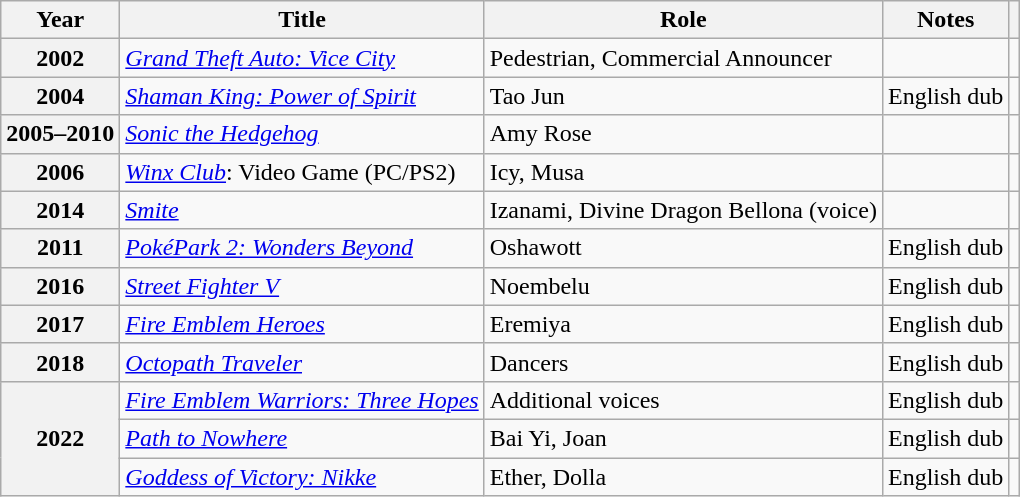<table class="wikitable sortable plainrowheaders">
<tr>
<th scope="col">Year</th>
<th scope="col">Title</th>
<th scope="col">Role</th>
<th scope="col" class="unsortable">Notes</th>
<th scope="col" class="unsortable"></th>
</tr>
<tr>
<th scope="row">2002</th>
<td><em><a href='#'>Grand Theft Auto: Vice City</a></em></td>
<td>Pedestrian, Commercial Announcer</td>
<td></td>
<td></td>
</tr>
<tr>
<th scope="row">2004</th>
<td><em><a href='#'>Shaman King: Power of Spirit</a></em></td>
<td>Tao Jun</td>
<td>English dub</td>
<td></td>
</tr>
<tr>
<th scope="row">2005–2010</th>
<td><em><a href='#'>Sonic the Hedgehog</a></em></td>
<td>Amy Rose</td>
<td></td>
<td></td>
</tr>
<tr>
<th scope="row">2006</th>
<td><em><a href='#'>Winx Club</a></em>: Video Game (PC/PS2)</td>
<td>Icy, Musa</td>
<td></td>
<td></td>
</tr>
<tr>
<th scope="row">2014</th>
<td><em><a href='#'>Smite</a></em></td>
<td>Izanami, Divine Dragon Bellona (voice)</td>
<td></td>
<td></td>
</tr>
<tr>
<th scope="row">2011</th>
<td><em><a href='#'>PokéPark 2: Wonders Beyond</a></em></td>
<td>Oshawott</td>
<td>English dub</td>
<td></td>
</tr>
<tr>
<th scope="row">2016</th>
<td><em><a href='#'>Street Fighter V</a></em></td>
<td>Noembelu</td>
<td>English dub</td>
<td></td>
</tr>
<tr>
<th scope="row">2017</th>
<td><em><a href='#'>Fire Emblem Heroes</a></em></td>
<td>Eremiya</td>
<td>English dub</td>
<td></td>
</tr>
<tr>
<th scope="row">2018</th>
<td><em><a href='#'>Octopath Traveler</a></em></td>
<td>Dancers</td>
<td>English dub</td>
<td></td>
</tr>
<tr>
<th scope="row" rowspan="3">2022</th>
<td><em><a href='#'>Fire Emblem Warriors: Three Hopes</a></em></td>
<td>Additional voices</td>
<td>English dub</td>
<td></td>
</tr>
<tr>
<td><em><a href='#'>Path to Nowhere</a></em></td>
<td>Bai Yi, Joan</td>
<td>English dub</td>
<td></td>
</tr>
<tr>
<td><em><a href='#'>Goddess of Victory: Nikke</a></em></td>
<td>Ether, Dolla</td>
<td>English dub</td>
<td></td>
</tr>
</table>
